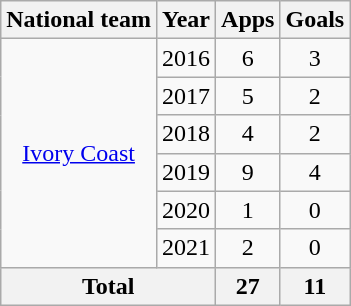<table class="wikitable" style="text-align:center">
<tr>
<th>National team</th>
<th>Year</th>
<th>Apps</th>
<th>Goals</th>
</tr>
<tr>
<td rowspan="6"><a href='#'>Ivory Coast</a></td>
<td>2016</td>
<td>6</td>
<td>3</td>
</tr>
<tr>
<td>2017</td>
<td>5</td>
<td>2</td>
</tr>
<tr>
<td>2018</td>
<td>4</td>
<td>2</td>
</tr>
<tr>
<td>2019</td>
<td>9</td>
<td>4</td>
</tr>
<tr>
<td>2020</td>
<td>1</td>
<td>0</td>
</tr>
<tr>
<td>2021</td>
<td>2</td>
<td>0</td>
</tr>
<tr>
<th colspan="2">Total</th>
<th>27</th>
<th>11</th>
</tr>
</table>
